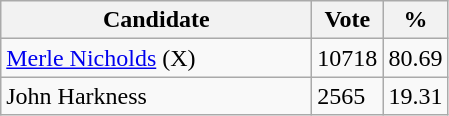<table class="wikitable">
<tr>
<th bgcolor="#DDDDFF" width="200px">Candidate</th>
<th bgcolor="#DDDDFF">Vote</th>
<th bgcolor="#DDDDFF">%</th>
</tr>
<tr>
<td><a href='#'>Merle Nicholds</a> (X)</td>
<td>10718</td>
<td>80.69</td>
</tr>
<tr>
<td>John Harkness</td>
<td>2565</td>
<td>19.31</td>
</tr>
</table>
